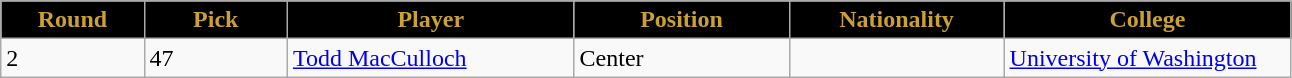<table class="wikitable sortable sortable">
<tr>
<th style="background:#000; color:#CBA135; width:10%;">Round</th>
<th style="background:#000; color:#CBA135; width:10%;">Pick</th>
<th style="background:#000; color:#CBA135; width:20%;">Player</th>
<th style="background:#000; color:#CBA135; width:15%;">Position</th>
<th style="background:#000; color:#CBA135; width:15%;">Nationality</th>
<th style="background:#000; color:#CBA135; width:20%;">College</th>
</tr>
<tr>
<td>2</td>
<td>47</td>
<td><a href='#'>Todd MacCulloch</a></td>
<td>Center</td>
<td></td>
<td><a href='#'>University of Washington</a></td>
</tr>
</table>
